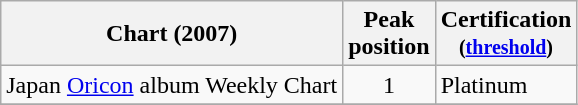<table class="wikitable sortable">
<tr>
<th>Chart (2007)</th>
<th>Peak<br>position</th>
<th align="center">Certification<br><small>(<a href='#'>threshold</a>)</small></th>
</tr>
<tr>
<td>Japan <a href='#'>Oricon</a> album Weekly Chart</td>
<td align="center">1</td>
<td>Platinum</td>
</tr>
<tr>
</tr>
</table>
